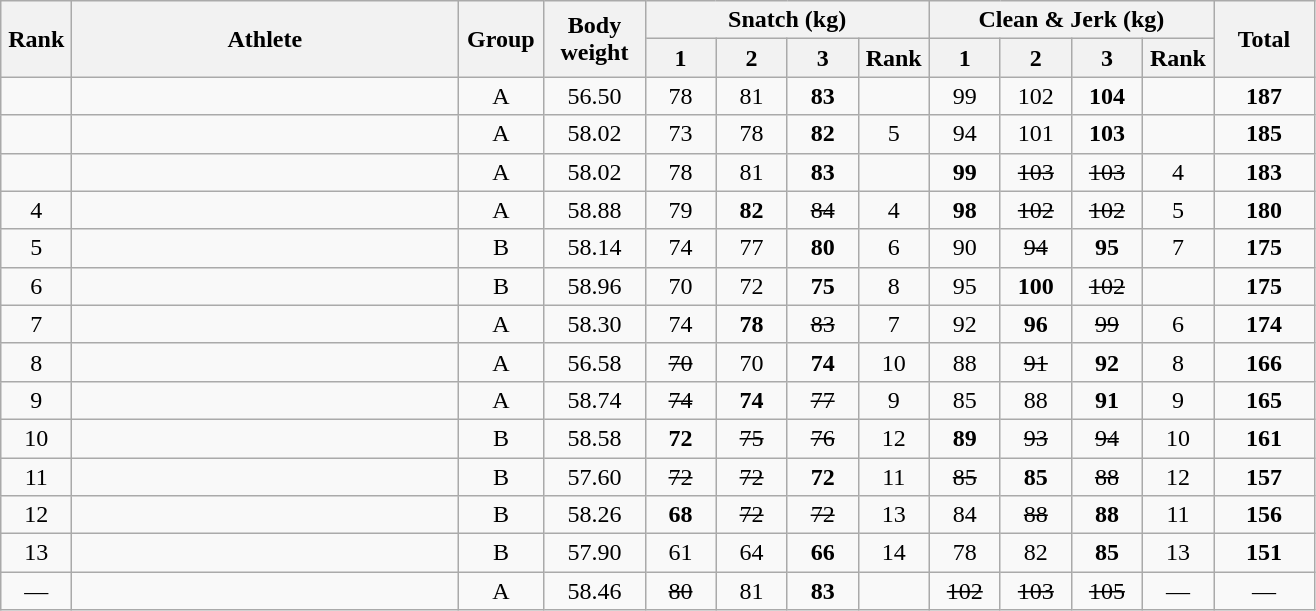<table class = "wikitable" style="text-align:center;">
<tr>
<th rowspan=2 width=40>Rank</th>
<th rowspan=2 width=250>Athlete</th>
<th rowspan=2 width=50>Group</th>
<th rowspan=2 width=60>Body weight</th>
<th colspan=4>Snatch (kg)</th>
<th colspan=4>Clean & Jerk (kg)</th>
<th rowspan=2 width=60>Total</th>
</tr>
<tr>
<th width=40>1</th>
<th width=40>2</th>
<th width=40>3</th>
<th width=40>Rank</th>
<th width=40>1</th>
<th width=40>2</th>
<th width=40>3</th>
<th width=40>Rank</th>
</tr>
<tr>
<td></td>
<td align=left></td>
<td>A</td>
<td>56.50</td>
<td>78</td>
<td>81</td>
<td><strong>83</strong></td>
<td></td>
<td>99</td>
<td>102</td>
<td><strong>104</strong></td>
<td></td>
<td><strong>187</strong></td>
</tr>
<tr>
<td></td>
<td align=left></td>
<td>A</td>
<td>58.02</td>
<td>73</td>
<td>78</td>
<td><strong>82</strong></td>
<td>5</td>
<td>94</td>
<td>101</td>
<td><strong>103</strong></td>
<td></td>
<td><strong>185</strong></td>
</tr>
<tr>
<td></td>
<td align=left></td>
<td>A</td>
<td>58.02</td>
<td>78</td>
<td>81</td>
<td><strong>83</strong></td>
<td></td>
<td><strong>99</strong></td>
<td><s>103</s></td>
<td><s>103</s></td>
<td>4</td>
<td><strong>183</strong></td>
</tr>
<tr>
<td>4</td>
<td align=left></td>
<td>A</td>
<td>58.88</td>
<td>79</td>
<td><strong>82</strong></td>
<td><s>84</s></td>
<td>4</td>
<td><strong>98</strong></td>
<td><s>102</s></td>
<td><s>102</s></td>
<td>5</td>
<td><strong>180</strong></td>
</tr>
<tr>
<td>5</td>
<td align=left></td>
<td>B</td>
<td>58.14</td>
<td>74</td>
<td>77</td>
<td><strong>80</strong></td>
<td>6</td>
<td>90</td>
<td><s>94</s></td>
<td><strong>95</strong></td>
<td>7</td>
<td><strong>175</strong></td>
</tr>
<tr>
<td>6</td>
<td align=left></td>
<td>B</td>
<td>58.96</td>
<td>70</td>
<td>72</td>
<td><strong>75</strong></td>
<td>8</td>
<td>95</td>
<td><strong>100</strong></td>
<td><s>102</s></td>
<td></td>
<td><strong>175</strong></td>
</tr>
<tr>
<td>7</td>
<td align=left></td>
<td>A</td>
<td>58.30</td>
<td>74</td>
<td><strong>78</strong></td>
<td><s>83</s></td>
<td>7</td>
<td>92</td>
<td><strong>96</strong></td>
<td><s>99</s></td>
<td>6</td>
<td><strong>174</strong></td>
</tr>
<tr>
<td>8</td>
<td align=left></td>
<td>A</td>
<td>56.58</td>
<td><s>70</s></td>
<td>70</td>
<td><strong>74</strong></td>
<td>10</td>
<td>88</td>
<td><s>91</s></td>
<td><strong>92</strong></td>
<td>8</td>
<td><strong>166</strong></td>
</tr>
<tr>
<td>9</td>
<td align=left></td>
<td>A</td>
<td>58.74</td>
<td><s>74</s></td>
<td><strong>74</strong></td>
<td><s>77</s></td>
<td>9</td>
<td>85</td>
<td>88</td>
<td><strong>91</strong></td>
<td>9</td>
<td><strong>165</strong></td>
</tr>
<tr>
<td>10</td>
<td align=left></td>
<td>B</td>
<td>58.58</td>
<td><strong>72</strong></td>
<td><s>75</s></td>
<td><s>76</s></td>
<td>12</td>
<td><strong>89</strong></td>
<td><s>93</s></td>
<td><s>94</s></td>
<td>10</td>
<td><strong>161</strong></td>
</tr>
<tr>
<td>11</td>
<td align=left></td>
<td>B</td>
<td>57.60</td>
<td><s>72</s></td>
<td><s>72</s></td>
<td><strong>72</strong></td>
<td>11</td>
<td><s>85</s></td>
<td><strong>85</strong></td>
<td><s>88</s></td>
<td>12</td>
<td><strong>157</strong></td>
</tr>
<tr>
<td>12</td>
<td align=left></td>
<td>B</td>
<td>58.26</td>
<td><strong>68</strong></td>
<td><s>72</s></td>
<td><s>72</s></td>
<td>13</td>
<td>84</td>
<td><s>88</s></td>
<td><strong>88</strong></td>
<td>11</td>
<td><strong>156</strong></td>
</tr>
<tr>
<td>13</td>
<td align=left></td>
<td>B</td>
<td>57.90</td>
<td>61</td>
<td>64</td>
<td><strong>66</strong></td>
<td>14</td>
<td>78</td>
<td>82</td>
<td><strong>85</strong></td>
<td>13</td>
<td><strong>151</strong></td>
</tr>
<tr>
<td>—</td>
<td align=left></td>
<td>A</td>
<td>58.46</td>
<td><s>80</s></td>
<td>81</td>
<td><strong>83</strong></td>
<td></td>
<td><s>102</s></td>
<td><s>103</s></td>
<td><s>105</s></td>
<td>—</td>
<td>—</td>
</tr>
</table>
